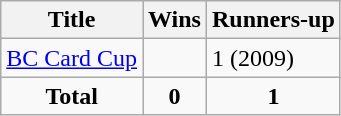<table class="wikitable">
<tr>
<th>Title</th>
<th>Wins</th>
<th>Runners-up</th>
</tr>
<tr>
<td><a href='#'>BC Card Cup</a></td>
<td></td>
<td>1 (2009)</td>
</tr>
<tr align="center">
<td><strong>Total</strong></td>
<td><strong>0</strong></td>
<td><strong>1</strong></td>
</tr>
</table>
